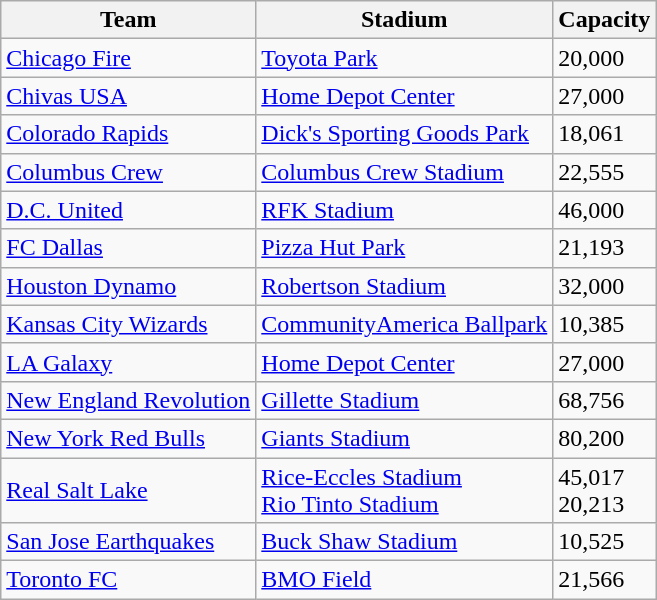<table class="wikitable sortable" style="text-align:left">
<tr>
<th>Team</th>
<th>Stadium</th>
<th>Capacity</th>
</tr>
<tr>
<td><a href='#'>Chicago Fire</a></td>
<td><a href='#'>Toyota Park</a></td>
<td>20,000</td>
</tr>
<tr>
<td><a href='#'>Chivas USA</a></td>
<td><a href='#'>Home Depot Center</a></td>
<td>27,000</td>
</tr>
<tr>
<td><a href='#'>Colorado Rapids</a></td>
<td><a href='#'>Dick's Sporting Goods Park</a></td>
<td>18,061</td>
</tr>
<tr>
<td><a href='#'>Columbus Crew</a></td>
<td><a href='#'>Columbus Crew Stadium</a></td>
<td>22,555</td>
</tr>
<tr>
<td><a href='#'>D.C. United</a></td>
<td><a href='#'>RFK Stadium</a></td>
<td>46,000</td>
</tr>
<tr>
<td><a href='#'>FC Dallas</a></td>
<td><a href='#'>Pizza Hut Park</a></td>
<td>21,193</td>
</tr>
<tr>
<td><a href='#'>Houston Dynamo</a></td>
<td><a href='#'>Robertson Stadium</a></td>
<td>32,000</td>
</tr>
<tr>
<td><a href='#'>Kansas City Wizards</a></td>
<td><a href='#'>CommunityAmerica Ballpark</a></td>
<td>10,385</td>
</tr>
<tr>
<td><a href='#'>LA Galaxy</a></td>
<td><a href='#'>Home Depot Center</a></td>
<td>27,000</td>
</tr>
<tr>
<td><a href='#'>New England Revolution</a></td>
<td><a href='#'>Gillette Stadium</a></td>
<td>68,756</td>
</tr>
<tr>
<td><a href='#'>New York Red Bulls</a></td>
<td><a href='#'>Giants Stadium</a></td>
<td>80,200</td>
</tr>
<tr>
<td><a href='#'>Real Salt Lake</a></td>
<td><a href='#'>Rice-Eccles Stadium</a> <br> <a href='#'>Rio Tinto Stadium</a></td>
<td>45,017 <br> 20,213</td>
</tr>
<tr>
<td><a href='#'>San Jose Earthquakes</a></td>
<td><a href='#'>Buck Shaw Stadium</a></td>
<td>10,525</td>
</tr>
<tr>
<td><a href='#'>Toronto FC</a></td>
<td><a href='#'>BMO Field</a></td>
<td>21,566</td>
</tr>
</table>
